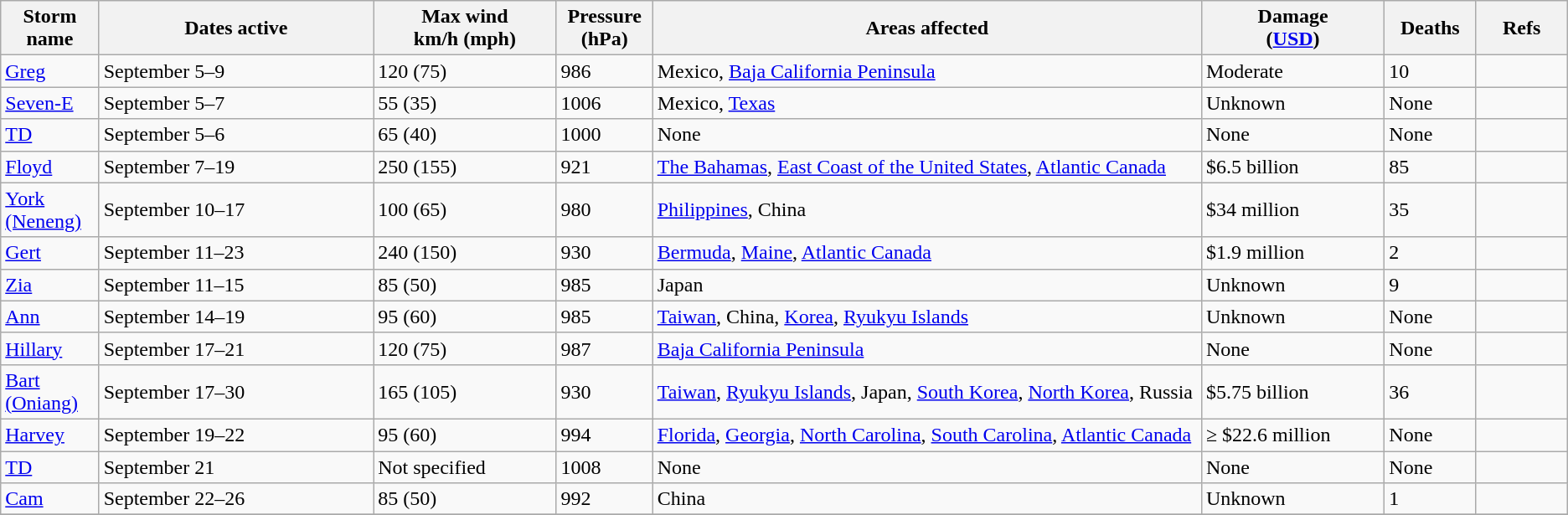<table class="wikitable sortable">
<tr>
<th width="5%">Storm name</th>
<th width="15%">Dates active</th>
<th width="10%">Max wind<br>km/h (mph)</th>
<th width="5%">Pressure<br>(hPa)</th>
<th width="30%">Areas affected</th>
<th width="10%">Damage<br>(<a href='#'>USD</a>)</th>
<th width="5%">Deaths</th>
<th width="5%">Refs</th>
</tr>
<tr>
<td><a href='#'>Greg</a></td>
<td>September 5–9</td>
<td>120 (75)</td>
<td>986</td>
<td>Mexico, <a href='#'>Baja California Peninsula</a></td>
<td>Moderate</td>
<td>10</td>
<td></td>
</tr>
<tr>
<td><a href='#'>Seven-E</a></td>
<td>September 5–7</td>
<td>55 (35)</td>
<td>1006</td>
<td>Mexico, <a href='#'>Texas</a></td>
<td>Unknown</td>
<td>None</td>
<td></td>
</tr>
<tr>
<td><a href='#'>TD</a></td>
<td>September 5–6</td>
<td>65 (40)</td>
<td>1000</td>
<td>None</td>
<td>None</td>
<td>None</td>
<td></td>
</tr>
<tr>
<td><a href='#'>Floyd</a></td>
<td>September 7–19</td>
<td>250 (155)</td>
<td>921</td>
<td><a href='#'>The Bahamas</a>, <a href='#'>East Coast of the United States</a>, <a href='#'>Atlantic Canada</a></td>
<td>$6.5 billion</td>
<td>85</td>
<td></td>
</tr>
<tr>
<td><a href='#'>York (Neneng)</a></td>
<td>September 10–17</td>
<td>100 (65)</td>
<td>980</td>
<td><a href='#'>Philippines</a>, China</td>
<td>$34 million</td>
<td>35</td>
<td></td>
</tr>
<tr>
<td><a href='#'>Gert</a></td>
<td>September 11–23</td>
<td>240 (150)</td>
<td>930</td>
<td><a href='#'>Bermuda</a>, <a href='#'>Maine</a>, <a href='#'>Atlantic Canada</a></td>
<td>$1.9 million</td>
<td>2</td>
<td></td>
</tr>
<tr>
<td><a href='#'>Zia</a></td>
<td>September 11–15</td>
<td>85 (50)</td>
<td>985</td>
<td>Japan</td>
<td>Unknown</td>
<td>9</td>
<td></td>
</tr>
<tr>
<td><a href='#'>Ann</a></td>
<td>September 14–19</td>
<td>95 (60)</td>
<td>985</td>
<td><a href='#'>Taiwan</a>, China, <a href='#'>Korea</a>, <a href='#'>Ryukyu Islands</a></td>
<td>Unknown</td>
<td>None</td>
<td></td>
</tr>
<tr>
<td><a href='#'>Hillary</a></td>
<td>September 17–21</td>
<td>120 (75)</td>
<td>987</td>
<td><a href='#'>Baja California Peninsula</a></td>
<td>None</td>
<td>None</td>
<td></td>
</tr>
<tr>
<td><a href='#'>Bart (Oniang)</a></td>
<td>September 17–30</td>
<td>165 (105)</td>
<td>930</td>
<td><a href='#'>Taiwan</a>, <a href='#'>Ryukyu Islands</a>, Japan, <a href='#'>South Korea</a>, <a href='#'>North Korea</a>, Russia</td>
<td>$5.75 billion</td>
<td>36</td>
<td></td>
</tr>
<tr>
<td><a href='#'>Harvey</a></td>
<td>September 19–22</td>
<td>95 (60)</td>
<td>994</td>
<td><a href='#'>Florida</a>, <a href='#'>Georgia</a>, <a href='#'>North Carolina</a>, <a href='#'>South Carolina</a>, <a href='#'>Atlantic Canada</a></td>
<td>≥ $22.6 million</td>
<td>None</td>
<td></td>
</tr>
<tr>
<td><a href='#'>TD</a></td>
<td>September 21</td>
<td>Not specified</td>
<td>1008</td>
<td>None</td>
<td>None</td>
<td>None</td>
<td></td>
</tr>
<tr>
<td><a href='#'>Cam</a></td>
<td>September 22–26</td>
<td>85 (50)</td>
<td>992</td>
<td>China</td>
<td>Unknown</td>
<td>1</td>
<td></td>
</tr>
<tr>
</tr>
</table>
